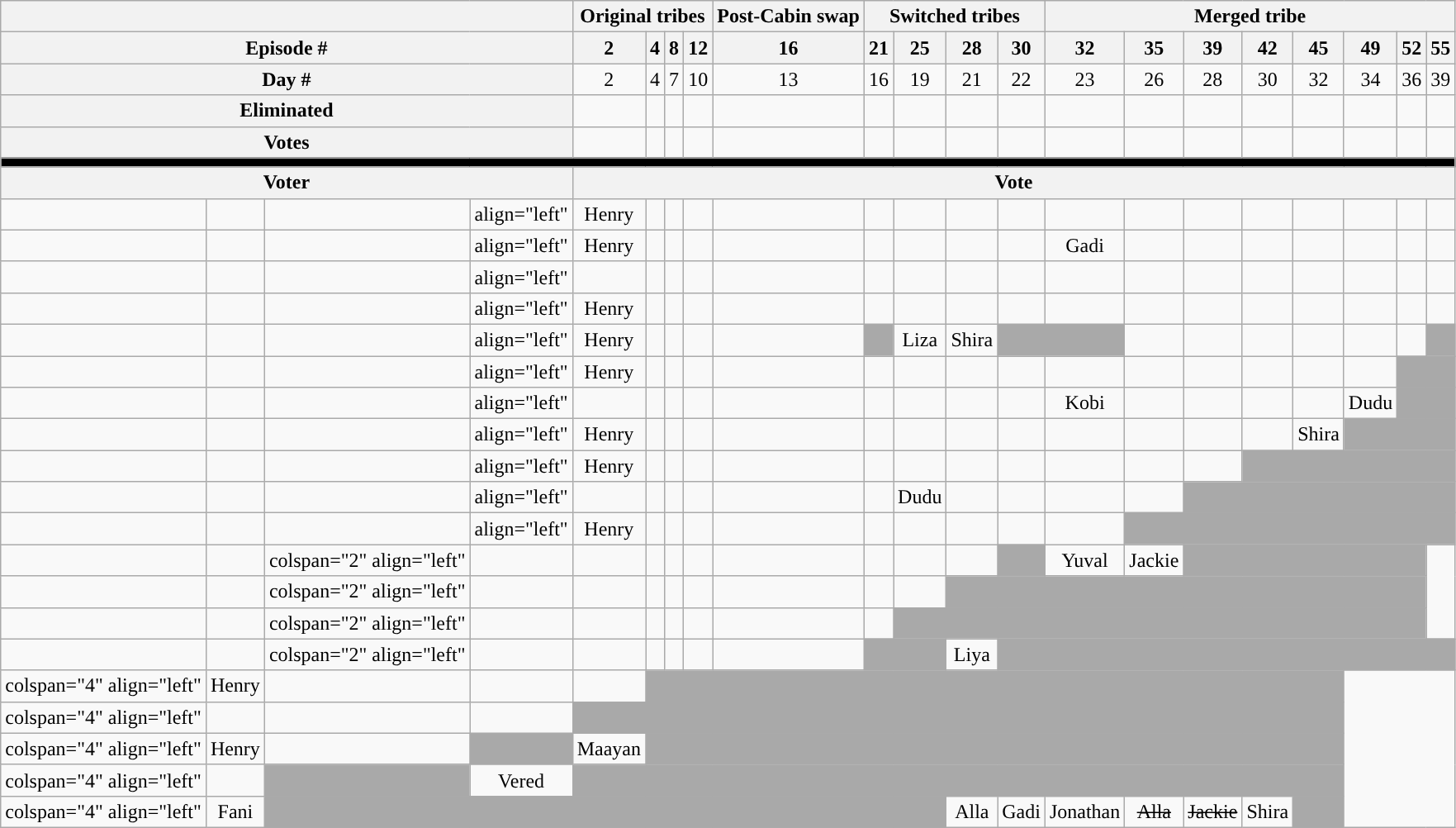<table class="wikitable nowrap" style="text-align:center;">
<tr>
<th colspan="4"></th>
<th colspan="4">Original tribes</th>
<th>Post-Cabin swap</th>
<th colspan="4">Switched tribes</th>
<th colspan="8">Merged tribe</th>
</tr>
<tr>
<th colspan="4">Episode #</th>
<th>2</th>
<th>4</th>
<th>8</th>
<th>12</th>
<th>16</th>
<th>21</th>
<th>25</th>
<th>28</th>
<th>30</th>
<th>32</th>
<th>35</th>
<th>39</th>
<th>42</th>
<th>45</th>
<th>49</th>
<th>52</th>
<th>55</th>
</tr>
<tr>
<th colspan="4">Day #</th>
<td>2</td>
<td>4</td>
<td>7</td>
<td>10</td>
<td>13</td>
<td>16</td>
<td>19</td>
<td>21</td>
<td>22</td>
<td>23</td>
<td>26</td>
<td>28</td>
<td>30</td>
<td>32</td>
<td>34</td>
<td>36</td>
<td>39</td>
</tr>
<tr>
<th colspan="4">Eliminated</th>
<td></td>
<td></td>
<td></td>
<td></td>
<td></td>
<td></td>
<td></td>
<td></td>
<td></td>
<td></td>
<td></td>
<td></td>
<td></td>
<td></td>
<td></td>
<td></td>
<td></td>
</tr>
<tr>
<th colspan="4">Votes</th>
<td></td>
<td></td>
<td></td>
<td></td>
<td></td>
<td></td>
<td></td>
<td></td>
<td></td>
<td></td>
<td></td>
<td></td>
<td></td>
<td></td>
<td></td>
<td></td>
<td></td>
</tr>
<tr>
<td colspan="21" bgcolor="black"></td>
</tr>
<tr>
<th colspan="4">Voter</th>
<th colspan="17">Vote</th>
</tr>
<tr>
<td></td>
<td></td>
<td></td>
<td>align="left" </td>
<td><span>Henry</span></td>
<td></td>
<td></td>
<td></td>
<td></td>
<td></td>
<td></td>
<td></td>
<td></td>
<td></td>
<td></td>
<td></td>
<td></td>
<td></td>
<td></td>
<td></td>
<td></td>
</tr>
<tr>
<td></td>
<td></td>
<td></td>
<td>align="left" </td>
<td><span>Henry</span></td>
<td></td>
<td></td>
<td></td>
<td></td>
<td></td>
<td></td>
<td></td>
<td></td>
<td><span>Gadi</span></td>
<td></td>
<td></td>
<td></td>
<td></td>
<td></td>
<td></td>
<td></td>
</tr>
<tr>
<td></td>
<td></td>
<td></td>
<td>align="left" </td>
<td></td>
<td></td>
<td></td>
<td></td>
<td></td>
<td></td>
<td></td>
<td></td>
<td></td>
<td></td>
<td></td>
<td></td>
<td></td>
<td></td>
<td></td>
<td></td>
<td></td>
</tr>
<tr>
<td></td>
<td></td>
<td></td>
<td>align="left" </td>
<td><span>Henry</span></td>
<td></td>
<td></td>
<td></td>
<td></td>
<td></td>
<td></td>
<td></td>
<td></td>
<td></td>
<td></td>
<td></td>
<td></td>
<td></td>
<td></td>
<td></td>
<td></td>
</tr>
<tr>
<td></td>
<td></td>
<td></td>
<td>align="left" </td>
<td><span>Henry</span></td>
<td></td>
<td></td>
<td></td>
<td></td>
<td style="background:darkgrey;"></td>
<td><span>Liza</span></td>
<td><span>Shira</span></td>
<td colspan="2" style="background:darkgrey;"></td>
<td></td>
<td></td>
<td></td>
<td></td>
<td></td>
<td></td>
<td colspan="2" style="background:darkgrey;"></td>
</tr>
<tr>
<td></td>
<td></td>
<td></td>
<td>align="left" </td>
<td><span>Henry</span></td>
<td></td>
<td></td>
<td></td>
<td></td>
<td></td>
<td></td>
<td></td>
<td></td>
<td></td>
<td></td>
<td></td>
<td></td>
<td></td>
<td></td>
<td colspan="2" style="background:darkgrey;"></td>
</tr>
<tr>
<td></td>
<td></td>
<td></td>
<td>align="left" </td>
<td></td>
<td></td>
<td></td>
<td></td>
<td></td>
<td></td>
<td></td>
<td></td>
<td></td>
<td><span>Kobi</span></td>
<td></td>
<td></td>
<td></td>
<td></td>
<td><span>Dudu</span></td>
<td colspan="2" style="background:darkgrey;"></td>
</tr>
<tr>
<td></td>
<td></td>
<td></td>
<td>align="left" </td>
<td><span>Henry</span></td>
<td></td>
<td></td>
<td></td>
<td></td>
<td></td>
<td></td>
<td></td>
<td></td>
<td></td>
<td></td>
<td></td>
<td></td>
<td><span>Shira</span></td>
<td colspan="3" style="background:darkgrey;"></td>
</tr>
<tr>
<td></td>
<td></td>
<td></td>
<td>align="left" </td>
<td><span>Henry</span></td>
<td></td>
<td></td>
<td></td>
<td></td>
<td></td>
<td></td>
<td></td>
<td></td>
<td></td>
<td></td>
<td></td>
<td colspan="5" style="background:darkgrey;"></td>
</tr>
<tr>
<td></td>
<td></td>
<td></td>
<td>align="left" </td>
<td></td>
<td></td>
<td></td>
<td></td>
<td></td>
<td></td>
<td><span>Dudu</span></td>
<td></td>
<td></td>
<td></td>
<td></td>
<td colspan="9" style="background:darkgrey;"></td>
</tr>
<tr>
<td></td>
<td></td>
<td></td>
<td>align="left" </td>
<td><span>Henry</span></td>
<td></td>
<td></td>
<td></td>
<td></td>
<td></td>
<td></td>
<td></td>
<td></td>
<td></td>
<td colspan="7" style="background:darkgrey;"></td>
</tr>
<tr>
<td></td>
<td></td>
<td>colspan="2" align="left" </td>
<td></td>
<td></td>
<td></td>
<td></td>
<td></td>
<td></td>
<td></td>
<td></td>
<td></td>
<td style="background:darkgrey;"></td>
<td><span>Yuval</span></td>
<td><span>Jackie</span></td>
<td colspan="5" style="background:darkgrey;"></td>
</tr>
<tr>
<td></td>
<td></td>
<td>colspan="2" align="left" </td>
<td></td>
<td></td>
<td></td>
<td></td>
<td></td>
<td></td>
<td></td>
<td></td>
<td colspan="9" style="background:darkgrey;"></td>
</tr>
<tr>
<td></td>
<td></td>
<td>colspan="2" align="left" </td>
<td></td>
<td></td>
<td></td>
<td></td>
<td></td>
<td></td>
<td></td>
<td colspan="10" style="background:darkgrey;"></td>
</tr>
<tr>
<td></td>
<td></td>
<td>colspan="2" align="left" </td>
<td></td>
<td></td>
<td></td>
<td></td>
<td></td>
<td></td>
<td colspan="2" style="background:darkgrey;"></td>
<td><span>Liya</span></td>
<td colspan="9" style="background:darkgrey;"></td>
</tr>
<tr>
<td>colspan="4" align="left" </td>
<td><span>Henry</span></td>
<td></td>
<td></td>
<td></td>
<td colspan="13" style="background:darkgrey;"></td>
</tr>
<tr>
<td>colspan="4"  align="left" </td>
<td></td>
<td></td>
<td></td>
<td colspan="14" style="background:darkgrey;"></td>
</tr>
<tr>
<td>colspan="4" align="left" </td>
<td><span>Henry</span></td>
<td></td>
<td colspan="1" style="background:darkgrey;"></td>
<td><span>Maayan</span></td>
<td colspan="13" style="background:darkgrey;"></td>
</tr>
<tr>
<td>colspan="4" align="left" </td>
<td></td>
<td colspan="1" style="background:darkgrey;"></td>
<td><span>Vered</span></td>
<td colspan="14" style="background:darkgrey;"></td>
</tr>
<tr>
<td>colspan="4" align="left" </td>
<td><span>Fani</span></td>
<td colspan="9" style="background:darkgrey;"></td>
<td><span>Alla</span></td>
<td><span>Gadi</span></td>
<td><span>Jonathan</span></td>
<td><span><s>Alla</s></span></td>
<td><span><s>Jackie</s></span></td>
<td><span>Shira</span></td>
<td style="background:darkgrey;"></td>
</tr>
</table>
